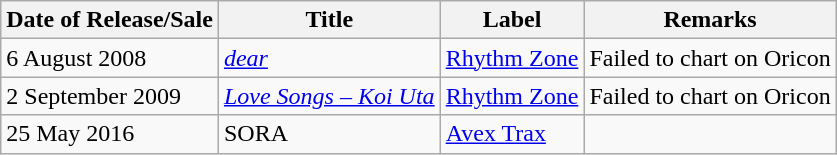<table class="wikitable">
<tr>
<th>Date of Release/Sale</th>
<th>Title</th>
<th>Label</th>
<th>Remarks</th>
</tr>
<tr>
<td>6 August 2008</td>
<td><em><a href='#'>dear</a></em></td>
<td><a href='#'>Rhythm Zone</a></td>
<td>Failed to chart on Oricon</td>
</tr>
<tr>
<td>2 September 2009</td>
<td><em><a href='#'>Love Songs – Koi Uta</a></em></td>
<td><a href='#'>Rhythm Zone</a></td>
<td>Failed to chart on Oricon</td>
</tr>
<tr>
<td>25 May 2016</td>
<td>SORA</td>
<td><a href='#'>Avex Trax</a></td>
<td></td>
</tr>
</table>
